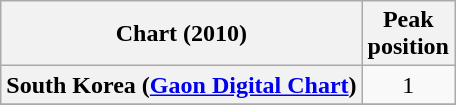<table class="wikitable plainrowheaders" style="text-align:center;">
<tr>
<th>Chart (2010)</th>
<th>Peak<br>position</th>
</tr>
<tr>
<th scope="row">South Korea (<a href='#'>Gaon Digital Chart</a>)</th>
<td>1</td>
</tr>
<tr>
</tr>
</table>
